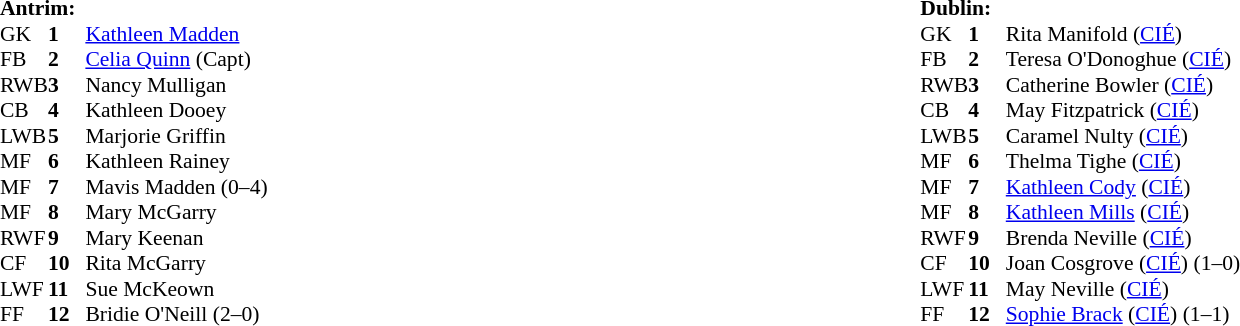<table width="100%">
<tr>
<td valign="top" width="50%"><br><table style="font-size: 90%" cellspacing="0" cellpadding="0" align=center>
<tr>
<td colspan="4"><strong>Antrim:</strong></td>
</tr>
<tr>
<th width="25"></th>
<th width="25"></th>
</tr>
<tr>
<td>GK</td>
<td><strong>1</strong></td>
<td><a href='#'>Kathleen Madden</a></td>
</tr>
<tr>
<td>FB</td>
<td><strong>2</strong></td>
<td><a href='#'>Celia Quinn</a> (Capt)</td>
</tr>
<tr>
<td>RWB</td>
<td><strong>3</strong></td>
<td>Nancy Mulligan</td>
</tr>
<tr>
<td>CB</td>
<td><strong>4</strong></td>
<td>Kathleen Dooey</td>
</tr>
<tr>
<td>LWB</td>
<td><strong>5</strong></td>
<td>Marjorie Griffin</td>
</tr>
<tr>
<td>MF</td>
<td><strong>6</strong></td>
<td>Kathleen Rainey</td>
</tr>
<tr>
<td>MF</td>
<td><strong>7</strong></td>
<td>Mavis Madden (0–4)</td>
</tr>
<tr>
<td>MF</td>
<td><strong>8</strong></td>
<td>Mary McGarry</td>
</tr>
<tr>
<td>RWF</td>
<td><strong>9</strong></td>
<td>Mary Keenan</td>
</tr>
<tr>
<td>CF</td>
<td><strong>10</strong></td>
<td>Rita McGarry</td>
</tr>
<tr>
<td>LWF</td>
<td><strong>11</strong></td>
<td>Sue McKeown</td>
</tr>
<tr>
<td>FF</td>
<td><strong>12</strong></td>
<td>Bridie O'Neill (2–0)</td>
</tr>
<tr>
</tr>
</table>
</td>
<td valign="top" width="50%"><br><table style="font-size: 90%" cellspacing="0" cellpadding="0" align=center>
<tr>
<td colspan="4"><strong>Dublin:</strong></td>
</tr>
<tr>
<th width="25"></th>
<th width="25"></th>
</tr>
<tr>
<td>GK</td>
<td><strong>1</strong></td>
<td>Rita Manifold (<a href='#'>CIÉ</a>)</td>
</tr>
<tr>
<td>FB</td>
<td><strong>2</strong></td>
<td>Teresa O'Donoghue (<a href='#'>CIÉ</a>)</td>
</tr>
<tr>
<td>RWB</td>
<td><strong>3</strong></td>
<td>Catherine Bowler (<a href='#'>CIÉ</a>)</td>
</tr>
<tr>
<td>CB</td>
<td><strong>4</strong></td>
<td>May Fitzpatrick (<a href='#'>CIÉ</a>)</td>
</tr>
<tr>
<td>LWB</td>
<td><strong>5</strong></td>
<td>Caramel Nulty (<a href='#'>CIÉ</a>)</td>
</tr>
<tr>
<td>MF</td>
<td><strong>6</strong></td>
<td>Thelma Tighe (<a href='#'>CIÉ</a>)</td>
</tr>
<tr>
<td>MF</td>
<td><strong>7</strong></td>
<td><a href='#'>Kathleen Cody</a> (<a href='#'>CIÉ</a>)</td>
</tr>
<tr>
<td>MF</td>
<td><strong>8</strong></td>
<td><a href='#'>Kathleen Mills</a> (<a href='#'>CIÉ</a>)</td>
</tr>
<tr>
<td>RWF</td>
<td><strong>9</strong></td>
<td>Brenda Neville (<a href='#'>CIÉ</a>)</td>
</tr>
<tr>
<td>CF</td>
<td><strong>10</strong></td>
<td>Joan Cosgrove (<a href='#'>CIÉ</a>) (1–0)</td>
</tr>
<tr>
<td>LWF</td>
<td><strong>11</strong></td>
<td>May Neville (<a href='#'>CIÉ</a>)</td>
</tr>
<tr>
<td>FF</td>
<td><strong>12</strong></td>
<td><a href='#'>Sophie Brack</a> (<a href='#'>CIÉ</a>) (1–1)</td>
</tr>
<tr>
</tr>
</table>
</td>
</tr>
</table>
